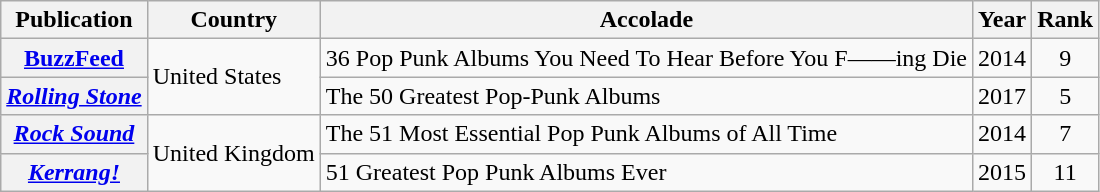<table class="wikitable plainrowheaders">
<tr>
<th>Publication</th>
<th>Country</th>
<th>Accolade</th>
<th>Year</th>
<th>Rank</th>
</tr>
<tr>
<th scope="row"><a href='#'>BuzzFeed</a></th>
<td rowspan="2">United States</td>
<td>36 Pop Punk Albums You Need To Hear Before You F——ing Die</td>
<td>2014</td>
<td style="text-align:center;">9</td>
</tr>
<tr>
<th scope="row"><em><a href='#'>Rolling Stone</a></em></th>
<td>The 50 Greatest Pop-Punk Albums</td>
<td>2017</td>
<td style="text-align:center;">5</td>
</tr>
<tr>
<th scope="row"><em><a href='#'>Rock Sound</a></em></th>
<td rowspan="2">United Kingdom</td>
<td>The 51 Most Essential Pop Punk Albums of All Time</td>
<td>2014</td>
<td style="text-align:center;">7</td>
</tr>
<tr>
<th scope="row"><em><a href='#'>Kerrang!</a></em></th>
<td>51 Greatest Pop Punk Albums Ever</td>
<td>2015</td>
<td style="text-align:center;">11</td>
</tr>
</table>
